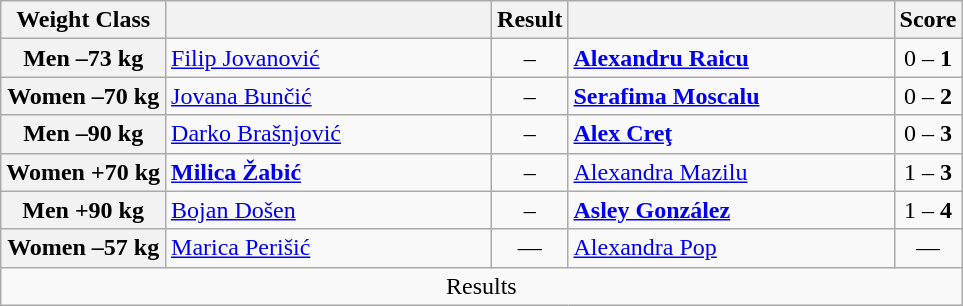<table class="wikitable">
<tr>
<th>Weight Class</th>
<th style="width:210px;"></th>
<th>Result</th>
<th style="width:210px;"></th>
<th>Score</th>
</tr>
<tr>
<th>Men –73 kg</th>
<td><a href='#'>Filip Jovanović</a></td>
<td align=center> – <strong></strong></td>
<td><strong><a href='#'>Alexandru Raicu</a></strong></td>
<td align=center>0 – <strong>1</strong></td>
</tr>
<tr>
<th>Women –70 kg</th>
<td><a href='#'>Jovana Bunčić</a></td>
<td align=center> – <strong></strong></td>
<td><strong><a href='#'>Serafima Moscalu</a></strong></td>
<td align=center>0 – <strong>2</strong></td>
</tr>
<tr>
<th>Men –90 kg</th>
<td><a href='#'>Darko Brašnjović</a></td>
<td align=center> – <strong></strong></td>
<td><strong><a href='#'>Alex Creţ</a></strong></td>
<td align=center>0 – <strong>3</strong></td>
</tr>
<tr>
<th>Women +70 kg</th>
<td><strong><a href='#'>Milica Žabić</a></strong></td>
<td align=center><strong></strong> – </td>
<td><a href='#'>Alexandra Mazilu</a></td>
<td align=center>1 – <strong>3</strong></td>
</tr>
<tr>
<th>Men +90 kg</th>
<td><a href='#'>Bojan Došen</a></td>
<td align=center> – <strong></strong></td>
<td><strong><a href='#'>Asley González</a></strong></td>
<td align=center>1 – <strong>4</strong></td>
</tr>
<tr>
<th>Women –57 kg</th>
<td><a href='#'>Marica Perišić</a></td>
<td align=center>—</td>
<td><a href='#'>Alexandra Pop</a></td>
<td align=center>—</td>
</tr>
<tr>
<td align=center colspan=5>Results</td>
</tr>
</table>
